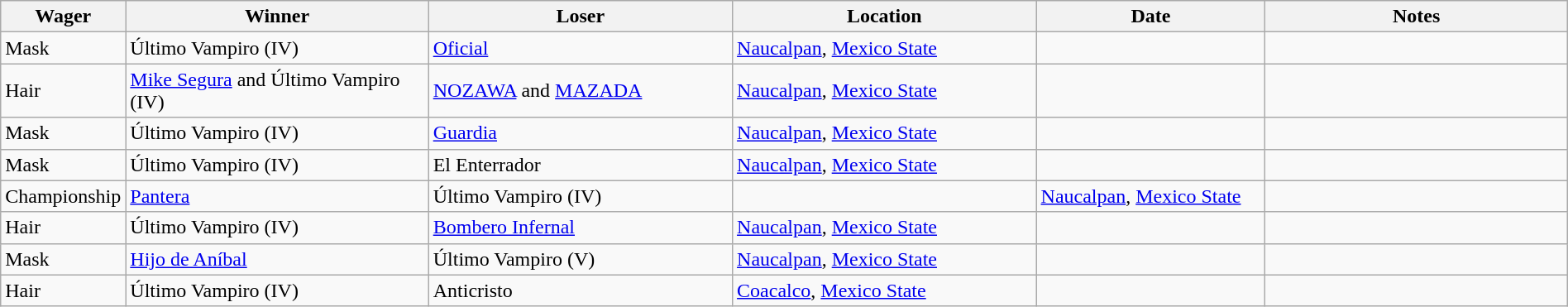<table class="wikitable" width=100%>
<tr>
<th width=5%>Wager</th>
<th width=20%>Winner</th>
<th width=20%>Loser</th>
<th width=20%>Location</th>
<th width=15%>Date</th>
<th width=20%>Notes</th>
</tr>
<tr>
<td>Mask</td>
<td>Último Vampiro (IV)</td>
<td><a href='#'>Oficial</a></td>
<td><a href='#'>Naucalpan</a>, <a href='#'>Mexico State</a></td>
<td></td>
<td></td>
</tr>
<tr>
<td>Hair</td>
<td><a href='#'>Mike Segura</a> and Último Vampiro (IV)</td>
<td><a href='#'>NOZAWA</a> and <a href='#'>MAZADA</a></td>
<td><a href='#'>Naucalpan</a>, <a href='#'>Mexico State</a></td>
<td></td>
<td></td>
</tr>
<tr>
<td>Mask</td>
<td>Último Vampiro (IV)</td>
<td><a href='#'>Guardia</a></td>
<td><a href='#'>Naucalpan</a>, <a href='#'>Mexico State</a></td>
<td></td>
<td></td>
</tr>
<tr>
<td>Mask</td>
<td>Último Vampiro (IV)</td>
<td>El Enterrador</td>
<td><a href='#'>Naucalpan</a>, <a href='#'>Mexico State</a></td>
<td></td>
<td></td>
</tr>
<tr>
<td>Championship</td>
<td><a href='#'>Pantera</a></td>
<td>Último Vampiro (IV)</td>
<td></td>
<td><a href='#'>Naucalpan</a>, <a href='#'>Mexico State</a></td>
<td></td>
</tr>
<tr>
<td>Hair</td>
<td>Último Vampiro (IV)</td>
<td><a href='#'>Bombero Infernal</a></td>
<td><a href='#'>Naucalpan</a>, <a href='#'>Mexico State</a></td>
<td></td>
<td></td>
</tr>
<tr>
<td>Mask</td>
<td><a href='#'>Hijo de Aníbal</a></td>
<td>Último Vampiro (V)</td>
<td><a href='#'>Naucalpan</a>, <a href='#'>Mexico State</a></td>
<td></td>
<td></td>
</tr>
<tr>
<td>Hair</td>
<td>Último Vampiro (IV)</td>
<td>Anticristo</td>
<td><a href='#'>Coacalco</a>, <a href='#'>Mexico State</a></td>
<td></td>
<td></td>
</tr>
</table>
